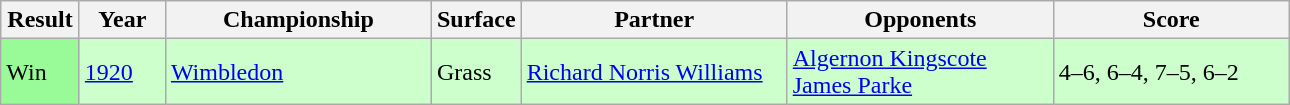<table class="sortable wikitable">
<tr>
<th style="width:45px">Result</th>
<th style="width:50px">Year</th>
<th style="width:170px">Championship</th>
<th style="width:50px">Surface</th>
<th style="width:170px">Partner</th>
<th style="width:170px">Opponents</th>
<th style="width:150px" class="unsortable">Score</th>
</tr>
<tr style="background:#cfc;">
<td style="background:#98fb98;">Win</td>
<td><a href='#'>1920</a></td>
<td><a href='#'>Wimbledon</a></td>
<td>Grass</td>
<td> <a href='#'>Richard Norris Williams</a></td>
<td> <a href='#'>Algernon Kingscote</a><br> <a href='#'>James Parke</a></td>
<td>4–6, 6–4, 7–5, 6–2</td>
</tr>
</table>
